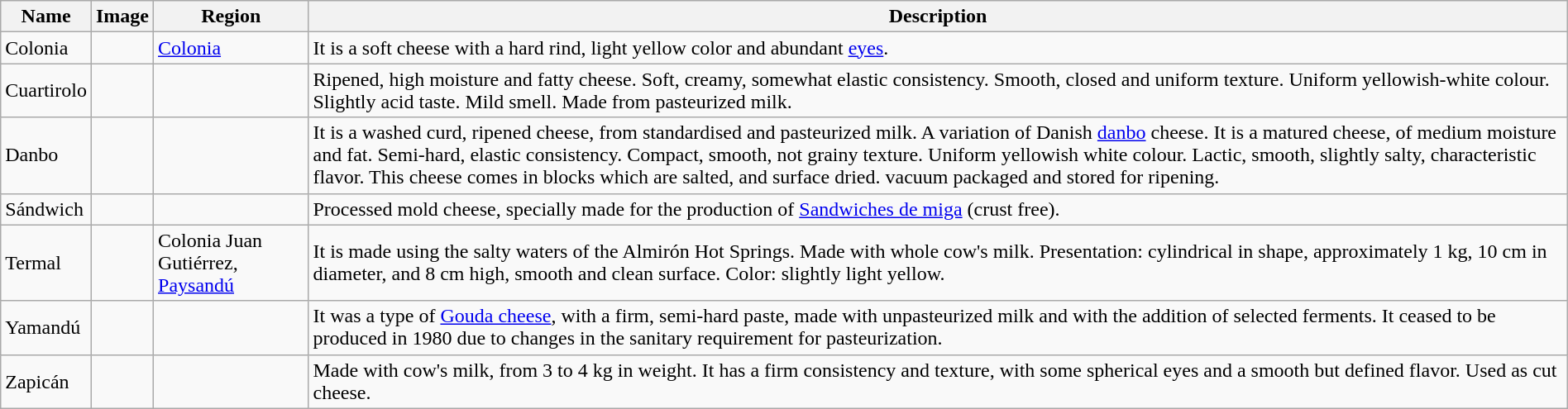<table class="wikitable sortable" style="width:100%">
<tr>
<th>Name</th>
<th class="unsortable">Image</th>
<th>Region</th>
<th>Description</th>
</tr>
<tr>
<td>Colonia</td>
<td></td>
<td><a href='#'>Colonia</a></td>
<td>It is a soft cheese with a hard rind, light yellow color and abundant <a href='#'>eyes</a>.</td>
</tr>
<tr>
<td>Cuartirolo</td>
<td></td>
<td></td>
<td>Ripened, high moisture and fatty cheese. Soft, creamy, somewhat elastic consistency. Smooth, closed and uniform texture. Uniform yellowish-white colour. Slightly acid taste. Mild smell. Made from pasteurized milk.</td>
</tr>
<tr>
<td>Danbo</td>
<td></td>
<td></td>
<td>It is a washed curd, ripened cheese, from standardised and pasteurized milk. A variation of Danish <a href='#'>danbo</a> cheese. It is a matured cheese, of medium moisture and fat. Semi-hard, elastic consistency. Compact, smooth, not grainy texture. Uniform yellowish white colour. Lactic, smooth, slightly salty, characteristic flavor. This cheese comes in blocks which are salted, and surface dried. vacuum packaged and stored for ripening.</td>
</tr>
<tr>
<td>Sándwich</td>
<td></td>
<td></td>
<td>Processed mold cheese, specially made for the production of <a href='#'>Sandwiches de miga</a> (crust free).</td>
</tr>
<tr>
<td>Termal</td>
<td></td>
<td>Colonia Juan Gutiérrez, <a href='#'>Paysandú</a></td>
<td>It is made using the salty waters of the Almirón Hot Springs. Made with whole cow's milk. Presentation: cylindrical in shape, approximately 1 kg, 10 cm in diameter, and 8 cm high, smooth and clean surface. Color: slightly light yellow.</td>
</tr>
<tr>
<td>Yamandú</td>
<td></td>
<td></td>
<td>It was a type of <a href='#'>Gouda cheese</a>, with a firm, semi-hard paste, made with unpasteurized milk and with the addition of selected ferments. It ceased to be produced in 1980 due to changes in the sanitary requirement for pasteurization.</td>
</tr>
<tr>
<td>Zapicán</td>
<td></td>
<td></td>
<td>Made with cow's milk, from 3 to 4 kg in weight. It has a firm consistency and texture, with some spherical eyes and a smooth but defined flavor. Used as cut cheese.</td>
</tr>
</table>
